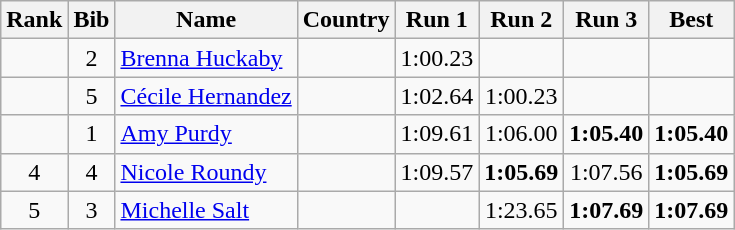<table class="wikitable sortable" style="text-align:center">
<tr>
<th>Rank</th>
<th>Bib</th>
<th>Name</th>
<th>Country</th>
<th>Run 1</th>
<th>Run 2</th>
<th>Run 3</th>
<th>Best</th>
</tr>
<tr>
<td></td>
<td>2</td>
<td align="left"><a href='#'>Brenna Huckaby</a></td>
<td align="left"></td>
<td>1:00.23</td>
<td><strong></strong></td>
<td></td>
<td><strong></strong></td>
</tr>
<tr>
<td></td>
<td>5</td>
<td align="left"><a href='#'>Cécile Hernandez</a></td>
<td align=left></td>
<td>1:02.64</td>
<td>1:00.23</td>
<td><strong></strong></td>
<td><strong></strong></td>
</tr>
<tr>
<td></td>
<td>1</td>
<td align="left"><a href='#'>Amy Purdy</a></td>
<td align="left"></td>
<td>1:09.61</td>
<td>1:06.00</td>
<td><strong>1:05.40</strong></td>
<td><strong>1:05.40</strong></td>
</tr>
<tr>
<td>4</td>
<td>4</td>
<td align="left"><a href='#'>Nicole Roundy</a></td>
<td align="left"></td>
<td>1:09.57</td>
<td><strong>1:05.69</strong></td>
<td>1:07.56</td>
<td><strong>1:05.69</strong></td>
</tr>
<tr>
<td>5</td>
<td>3</td>
<td align="left"><a href='#'>Michelle Salt</a></td>
<td align="left"></td>
<td></td>
<td>1:23.65</td>
<td><strong>1:07.69</strong></td>
<td><strong>1:07.69</strong></td>
</tr>
</table>
